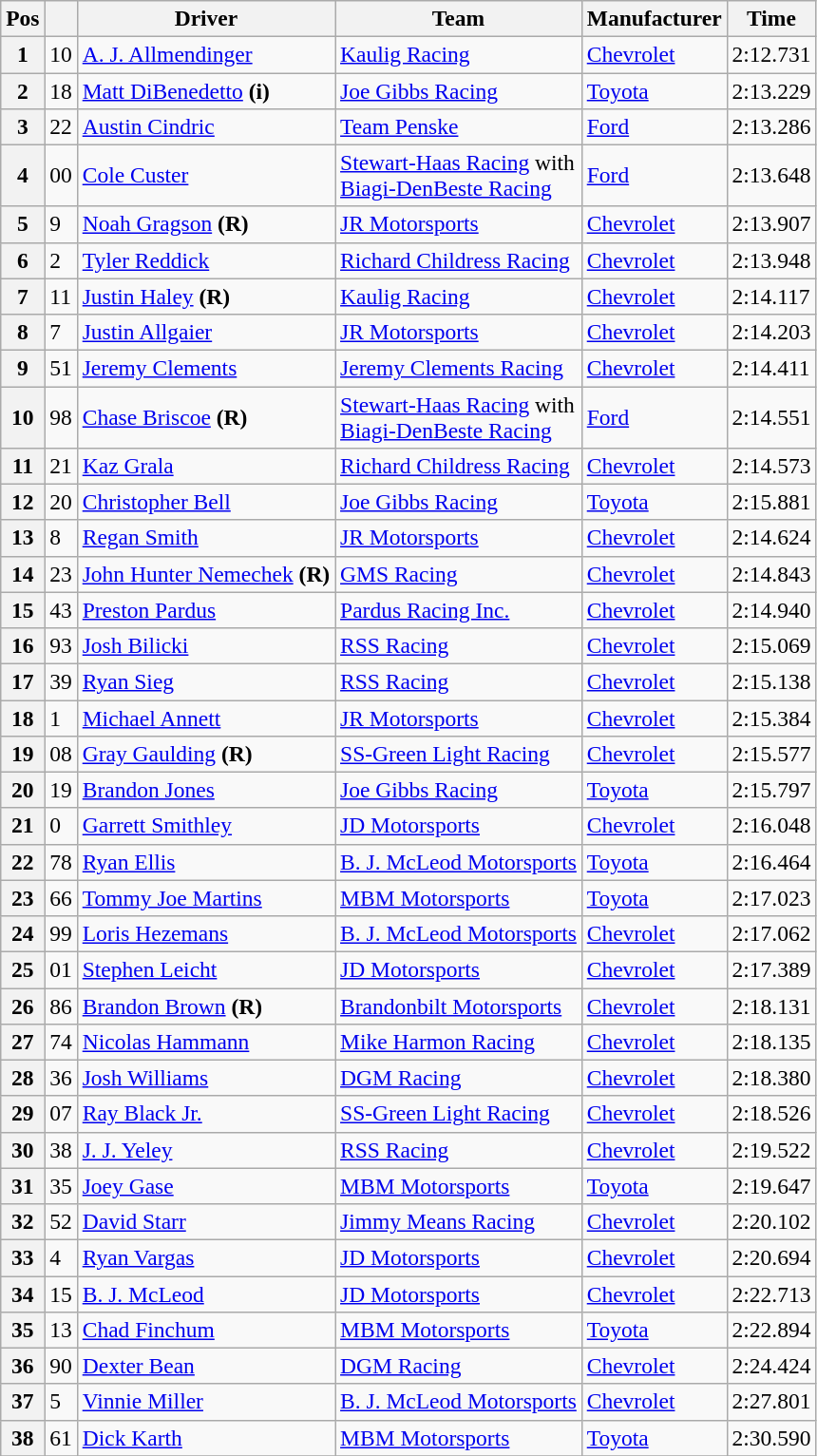<table class="wikitable" style="font-size:98%">
<tr>
<th>Pos</th>
<th></th>
<th>Driver</th>
<th>Team</th>
<th>Manufacturer</th>
<th>Time</th>
</tr>
<tr>
<th>1</th>
<td>10</td>
<td><a href='#'>A. J. Allmendinger</a></td>
<td><a href='#'>Kaulig Racing</a></td>
<td><a href='#'>Chevrolet</a></td>
<td>2:12.731</td>
</tr>
<tr>
<th>2</th>
<td>18</td>
<td><a href='#'>Matt DiBenedetto</a> <strong>(i)</strong></td>
<td><a href='#'>Joe Gibbs Racing</a></td>
<td><a href='#'>Toyota</a></td>
<td>2:13.229</td>
</tr>
<tr>
<th>3</th>
<td>22</td>
<td><a href='#'>Austin Cindric</a></td>
<td><a href='#'>Team Penske</a></td>
<td><a href='#'>Ford</a></td>
<td>2:13.286</td>
</tr>
<tr>
<th>4</th>
<td>00</td>
<td><a href='#'>Cole Custer</a></td>
<td><a href='#'>Stewart-Haas Racing</a> with <br> <a href='#'>Biagi-DenBeste Racing</a></td>
<td><a href='#'>Ford</a></td>
<td>2:13.648</td>
</tr>
<tr>
<th>5</th>
<td>9</td>
<td><a href='#'>Noah Gragson</a> <strong>(R)</strong></td>
<td><a href='#'>JR Motorsports</a></td>
<td><a href='#'>Chevrolet</a></td>
<td>2:13.907</td>
</tr>
<tr>
<th>6</th>
<td>2</td>
<td><a href='#'>Tyler Reddick</a></td>
<td><a href='#'>Richard Childress Racing</a></td>
<td><a href='#'>Chevrolet</a></td>
<td>2:13.948</td>
</tr>
<tr>
<th>7</th>
<td>11</td>
<td><a href='#'>Justin Haley</a> <strong>(R)</strong></td>
<td><a href='#'>Kaulig Racing</a></td>
<td><a href='#'>Chevrolet</a></td>
<td>2:14.117</td>
</tr>
<tr>
<th>8</th>
<td>7</td>
<td><a href='#'>Justin Allgaier</a></td>
<td><a href='#'>JR Motorsports</a></td>
<td><a href='#'>Chevrolet</a></td>
<td>2:14.203</td>
</tr>
<tr>
<th>9</th>
<td>51</td>
<td><a href='#'>Jeremy Clements</a></td>
<td><a href='#'>Jeremy Clements Racing</a></td>
<td><a href='#'>Chevrolet</a></td>
<td>2:14.411</td>
</tr>
<tr>
<th>10</th>
<td>98</td>
<td><a href='#'>Chase Briscoe</a> <strong>(R)</strong></td>
<td><a href='#'>Stewart-Haas Racing</a> with <br> <a href='#'>Biagi-DenBeste Racing</a></td>
<td><a href='#'>Ford</a></td>
<td>2:14.551</td>
</tr>
<tr>
<th>11</th>
<td>21</td>
<td><a href='#'>Kaz Grala</a></td>
<td><a href='#'>Richard Childress Racing</a></td>
<td><a href='#'>Chevrolet</a></td>
<td>2:14.573</td>
</tr>
<tr>
<th>12</th>
<td>20</td>
<td><a href='#'>Christopher Bell</a></td>
<td><a href='#'>Joe Gibbs Racing</a></td>
<td><a href='#'>Toyota</a></td>
<td>2:15.881</td>
</tr>
<tr>
<th>13</th>
<td>8</td>
<td><a href='#'>Regan Smith</a></td>
<td><a href='#'>JR Motorsports</a></td>
<td><a href='#'>Chevrolet</a></td>
<td>2:14.624</td>
</tr>
<tr>
<th>14</th>
<td>23</td>
<td><a href='#'>John Hunter Nemechek</a> <strong>(R)</strong></td>
<td><a href='#'>GMS Racing</a></td>
<td><a href='#'>Chevrolet</a></td>
<td>2:14.843</td>
</tr>
<tr>
<th>15</th>
<td>43</td>
<td><a href='#'>Preston Pardus</a></td>
<td><a href='#'>Pardus Racing Inc.</a></td>
<td><a href='#'>Chevrolet</a></td>
<td>2:14.940</td>
</tr>
<tr>
<th>16</th>
<td>93</td>
<td><a href='#'>Josh Bilicki</a></td>
<td><a href='#'>RSS Racing</a></td>
<td><a href='#'>Chevrolet</a></td>
<td>2:15.069</td>
</tr>
<tr>
<th>17</th>
<td>39</td>
<td><a href='#'>Ryan Sieg</a></td>
<td><a href='#'>RSS Racing</a></td>
<td><a href='#'>Chevrolet</a></td>
<td>2:15.138</td>
</tr>
<tr>
<th>18</th>
<td>1</td>
<td><a href='#'>Michael Annett</a></td>
<td><a href='#'>JR Motorsports</a></td>
<td><a href='#'>Chevrolet</a></td>
<td>2:15.384</td>
</tr>
<tr>
<th>19</th>
<td>08</td>
<td><a href='#'>Gray Gaulding</a> <strong>(R)</strong></td>
<td><a href='#'>SS-Green Light Racing</a></td>
<td><a href='#'>Chevrolet</a></td>
<td>2:15.577</td>
</tr>
<tr>
<th>20</th>
<td>19</td>
<td><a href='#'>Brandon Jones</a></td>
<td><a href='#'>Joe Gibbs Racing</a></td>
<td><a href='#'>Toyota</a></td>
<td>2:15.797</td>
</tr>
<tr>
<th>21</th>
<td>0</td>
<td><a href='#'>Garrett Smithley</a></td>
<td><a href='#'>JD Motorsports</a></td>
<td><a href='#'>Chevrolet</a></td>
<td>2:16.048</td>
</tr>
<tr>
<th>22</th>
<td>78</td>
<td><a href='#'>Ryan Ellis</a></td>
<td><a href='#'>B. J. McLeod Motorsports</a></td>
<td><a href='#'>Toyota</a></td>
<td>2:16.464</td>
</tr>
<tr>
<th>23</th>
<td>66</td>
<td><a href='#'>Tommy Joe Martins</a></td>
<td><a href='#'>MBM Motorsports</a></td>
<td><a href='#'>Toyota</a></td>
<td>2:17.023</td>
</tr>
<tr>
<th>24</th>
<td>99</td>
<td><a href='#'>Loris Hezemans</a></td>
<td><a href='#'>B. J. McLeod Motorsports</a></td>
<td><a href='#'>Chevrolet</a></td>
<td>2:17.062</td>
</tr>
<tr>
<th>25</th>
<td>01</td>
<td><a href='#'>Stephen Leicht</a></td>
<td><a href='#'>JD Motorsports</a></td>
<td><a href='#'>Chevrolet</a></td>
<td>2:17.389</td>
</tr>
<tr>
<th>26</th>
<td>86</td>
<td><a href='#'>Brandon Brown</a> <strong>(R)</strong></td>
<td><a href='#'>Brandonbilt Motorsports</a></td>
<td><a href='#'>Chevrolet</a></td>
<td>2:18.131</td>
</tr>
<tr>
<th>27</th>
<td>74</td>
<td><a href='#'>Nicolas Hammann</a></td>
<td><a href='#'>Mike Harmon Racing</a></td>
<td><a href='#'>Chevrolet</a></td>
<td>2:18.135</td>
</tr>
<tr>
<th>28</th>
<td>36</td>
<td><a href='#'>Josh Williams</a></td>
<td><a href='#'>DGM Racing</a></td>
<td><a href='#'>Chevrolet</a></td>
<td>2:18.380</td>
</tr>
<tr>
<th>29</th>
<td>07</td>
<td><a href='#'>Ray Black Jr.</a></td>
<td><a href='#'>SS-Green Light Racing</a></td>
<td><a href='#'>Chevrolet</a></td>
<td>2:18.526</td>
</tr>
<tr>
<th>30</th>
<td>38</td>
<td><a href='#'>J. J. Yeley</a></td>
<td><a href='#'>RSS Racing</a></td>
<td><a href='#'>Chevrolet</a></td>
<td>2:19.522</td>
</tr>
<tr>
<th>31</th>
<td>35</td>
<td><a href='#'>Joey Gase</a></td>
<td><a href='#'>MBM Motorsports</a></td>
<td><a href='#'>Toyota</a></td>
<td>2:19.647</td>
</tr>
<tr>
<th>32</th>
<td>52</td>
<td><a href='#'>David Starr</a></td>
<td><a href='#'>Jimmy Means Racing</a></td>
<td><a href='#'>Chevrolet</a></td>
<td>2:20.102</td>
</tr>
<tr>
<th>33</th>
<td>4</td>
<td><a href='#'>Ryan Vargas</a></td>
<td><a href='#'>JD Motorsports</a></td>
<td><a href='#'>Chevrolet</a></td>
<td>2:20.694</td>
</tr>
<tr>
<th>34</th>
<td>15</td>
<td><a href='#'>B. J. McLeod</a></td>
<td><a href='#'>JD Motorsports</a></td>
<td><a href='#'>Chevrolet</a></td>
<td>2:22.713</td>
</tr>
<tr>
<th>35</th>
<td>13</td>
<td><a href='#'>Chad Finchum</a></td>
<td><a href='#'>MBM Motorsports</a></td>
<td><a href='#'>Toyota</a></td>
<td>2:22.894</td>
</tr>
<tr>
<th>36</th>
<td>90</td>
<td><a href='#'>Dexter Bean</a></td>
<td><a href='#'>DGM Racing</a></td>
<td><a href='#'>Chevrolet</a></td>
<td>2:24.424</td>
</tr>
<tr>
<th>37</th>
<td>5</td>
<td><a href='#'>Vinnie Miller</a></td>
<td><a href='#'>B. J. McLeod Motorsports</a></td>
<td><a href='#'>Chevrolet</a></td>
<td>2:27.801</td>
</tr>
<tr>
<th>38</th>
<td>61</td>
<td><a href='#'>Dick Karth</a></td>
<td><a href='#'>MBM Motorsports</a></td>
<td><a href='#'>Toyota</a></td>
<td>2:30.590</td>
</tr>
<tr>
</tr>
</table>
